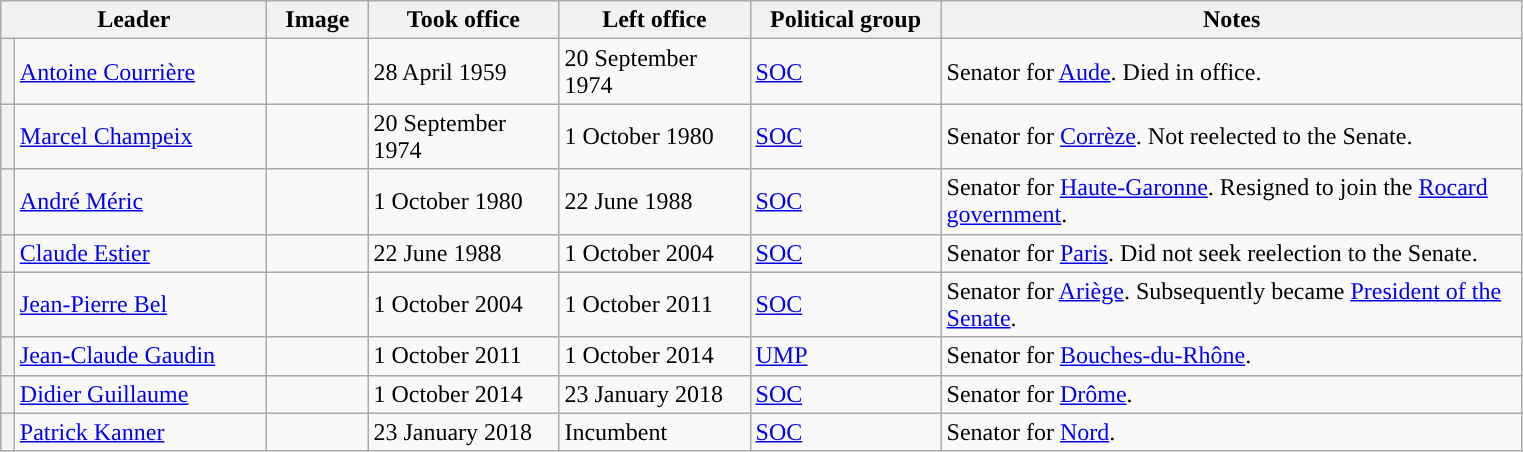<table class="wikitable">
<tr>
<th colspan=2 width=170>Leader</th>
<th width=60>Image</th>
<th width=120>Took office</th>
<th width=120>Left office</th>
<th width=120>Political group</th>
<th width=380>Notes</th>
</tr>
<tr>
<th style="background:"></th>
<td><a href='#'>Antoine Courrière</a></td>
<td></td>
<td>28 April 1959</td>
<td>20 September 1974</td>
<td><a href='#'>SOC</a></td>
<td>Senator for <a href='#'>Aude</a>. Died in office.</td>
</tr>
<tr>
<th style="background:"></th>
<td><a href='#'>Marcel Champeix</a></td>
<td></td>
<td>20 September 1974</td>
<td>1 October 1980</td>
<td><a href='#'>SOC</a></td>
<td>Senator for <a href='#'>Corrèze</a>. Not reelected to the Senate.</td>
</tr>
<tr>
<th style="background:"></th>
<td><a href='#'>André Méric</a></td>
<td></td>
<td>1 October 1980</td>
<td>22 June 1988</td>
<td><a href='#'>SOC</a></td>
<td>Senator for <a href='#'>Haute-Garonne</a>. Resigned to join the <a href='#'>Rocard government</a>.</td>
</tr>
<tr>
<th style="background:"></th>
<td><a href='#'>Claude Estier</a></td>
<td></td>
<td>22 June 1988</td>
<td>1 October 2004</td>
<td><a href='#'>SOC</a></td>
<td>Senator for <a href='#'>Paris</a>. Did not seek reelection to the Senate.</td>
</tr>
<tr>
<th style="background:"></th>
<td><a href='#'>Jean-Pierre Bel</a></td>
<td></td>
<td>1 October 2004</td>
<td>1 October 2011</td>
<td><a href='#'>SOC</a></td>
<td>Senator for <a href='#'>Ariège</a>. Subsequently became <a href='#'>President of the Senate</a>.</td>
</tr>
<tr>
<th style="background:"></th>
<td><a href='#'>Jean-Claude Gaudin</a></td>
<td></td>
<td>1 October 2011</td>
<td>1 October 2014</td>
<td><a href='#'>UMP</a></td>
<td>Senator for <a href='#'>Bouches-du-Rhône</a>.</td>
</tr>
<tr>
<th style="background:"></th>
<td><a href='#'>Didier Guillaume</a></td>
<td></td>
<td>1 October 2014</td>
<td>23 January 2018</td>
<td><a href='#'>SOC</a></td>
<td>Senator for <a href='#'>Drôme</a>.</td>
</tr>
<tr>
<th style="background:"></th>
<td><a href='#'>Patrick Kanner</a></td>
<td></td>
<td>23 January 2018</td>
<td>Incumbent</td>
<td><a href='#'>SOC</a></td>
<td>Senator for <a href='#'>Nord</a>.</td>
</tr>
</table>
